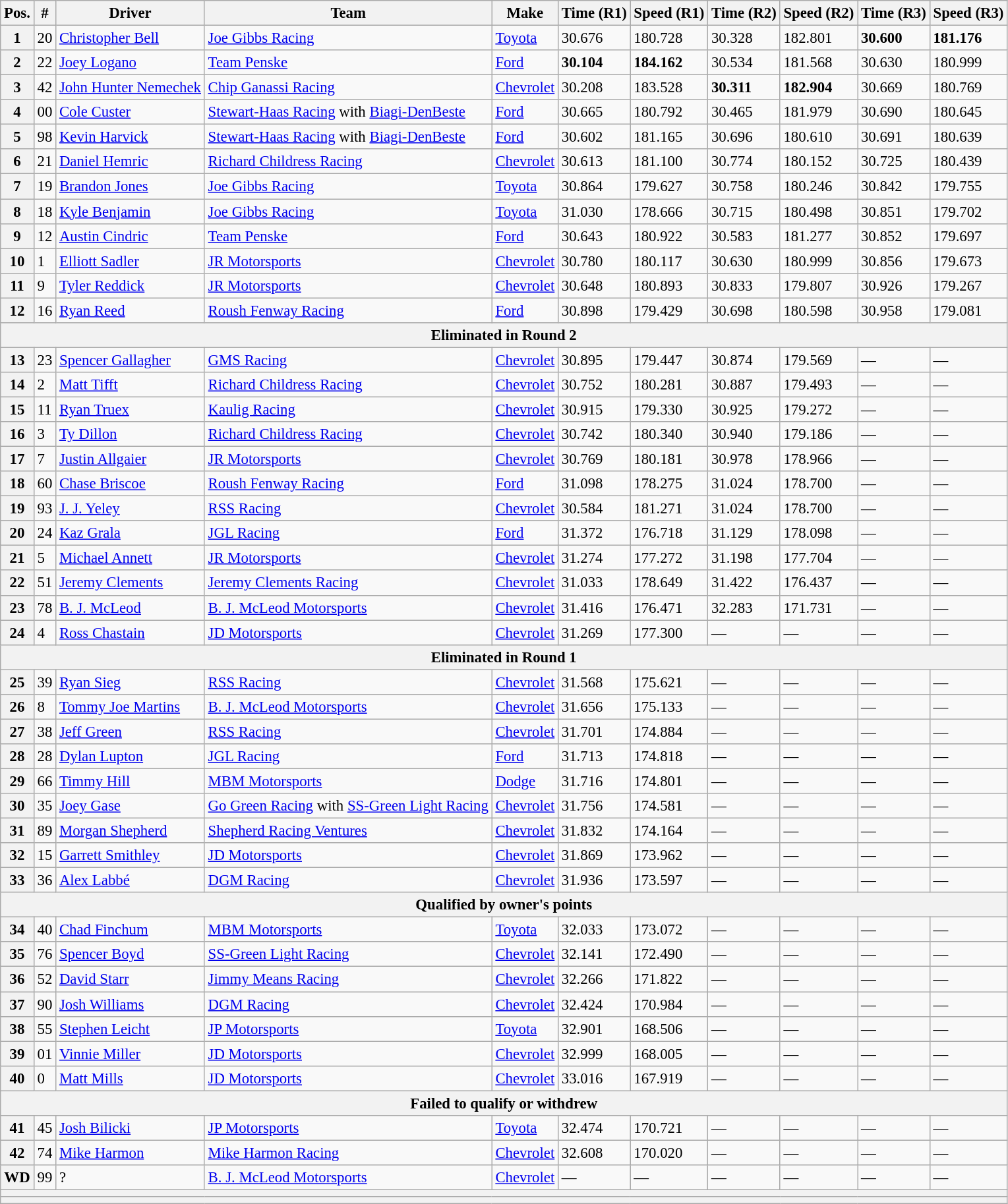<table class="wikitable" style="font-size:95%">
<tr>
<th>Pos.</th>
<th>#</th>
<th>Driver</th>
<th>Team</th>
<th>Make</th>
<th>Time (R1)</th>
<th>Speed (R1)</th>
<th>Time (R2)</th>
<th>Speed (R2)</th>
<th>Time (R3)</th>
<th>Speed (R3)</th>
</tr>
<tr>
<th>1</th>
<td>20</td>
<td><a href='#'>Christopher Bell</a></td>
<td><a href='#'>Joe Gibbs Racing</a></td>
<td><a href='#'>Toyota</a></td>
<td>30.676</td>
<td>180.728</td>
<td>30.328</td>
<td>182.801</td>
<td><strong>30.600</strong></td>
<td><strong>181.176</strong></td>
</tr>
<tr>
<th>2</th>
<td>22</td>
<td><a href='#'>Joey Logano</a></td>
<td><a href='#'>Team Penske</a></td>
<td><a href='#'>Ford</a></td>
<td><strong>30.104</strong></td>
<td><strong>184.162</strong></td>
<td>30.534</td>
<td>181.568</td>
<td>30.630</td>
<td>180.999</td>
</tr>
<tr>
<th>3</th>
<td>42</td>
<td><a href='#'>John Hunter Nemechek</a></td>
<td><a href='#'>Chip Ganassi Racing</a></td>
<td><a href='#'>Chevrolet</a></td>
<td>30.208</td>
<td>183.528</td>
<td><strong>30.311</strong></td>
<td><strong>182.904</strong></td>
<td>30.669</td>
<td>180.769</td>
</tr>
<tr>
<th>4</th>
<td>00</td>
<td><a href='#'>Cole Custer</a></td>
<td><a href='#'>Stewart-Haas Racing</a> with <a href='#'>Biagi-DenBeste</a></td>
<td><a href='#'>Ford</a></td>
<td>30.665</td>
<td>180.792</td>
<td>30.465</td>
<td>181.979</td>
<td>30.690</td>
<td>180.645</td>
</tr>
<tr>
<th>5</th>
<td>98</td>
<td><a href='#'>Kevin Harvick</a></td>
<td><a href='#'>Stewart-Haas Racing</a> with <a href='#'>Biagi-DenBeste</a></td>
<td><a href='#'>Ford</a></td>
<td>30.602</td>
<td>181.165</td>
<td>30.696</td>
<td>180.610</td>
<td>30.691</td>
<td>180.639</td>
</tr>
<tr>
<th>6</th>
<td>21</td>
<td><a href='#'>Daniel Hemric</a></td>
<td><a href='#'>Richard Childress Racing</a></td>
<td><a href='#'>Chevrolet</a></td>
<td>30.613</td>
<td>181.100</td>
<td>30.774</td>
<td>180.152</td>
<td>30.725</td>
<td>180.439</td>
</tr>
<tr>
<th>7</th>
<td>19</td>
<td><a href='#'>Brandon Jones</a></td>
<td><a href='#'>Joe Gibbs Racing</a></td>
<td><a href='#'>Toyota</a></td>
<td>30.864</td>
<td>179.627</td>
<td>30.758</td>
<td>180.246</td>
<td>30.842</td>
<td>179.755</td>
</tr>
<tr>
<th>8</th>
<td>18</td>
<td><a href='#'>Kyle Benjamin</a></td>
<td><a href='#'>Joe Gibbs Racing</a></td>
<td><a href='#'>Toyota</a></td>
<td>31.030</td>
<td>178.666</td>
<td>30.715</td>
<td>180.498</td>
<td>30.851</td>
<td>179.702</td>
</tr>
<tr>
<th>9</th>
<td>12</td>
<td><a href='#'>Austin Cindric</a></td>
<td><a href='#'>Team Penske</a></td>
<td><a href='#'>Ford</a></td>
<td>30.643</td>
<td>180.922</td>
<td>30.583</td>
<td>181.277</td>
<td>30.852</td>
<td>179.697</td>
</tr>
<tr>
<th>10</th>
<td>1</td>
<td><a href='#'>Elliott Sadler</a></td>
<td><a href='#'>JR Motorsports</a></td>
<td><a href='#'>Chevrolet</a></td>
<td>30.780</td>
<td>180.117</td>
<td>30.630</td>
<td>180.999</td>
<td>30.856</td>
<td>179.673</td>
</tr>
<tr>
<th>11</th>
<td>9</td>
<td><a href='#'>Tyler Reddick</a></td>
<td><a href='#'>JR Motorsports</a></td>
<td><a href='#'>Chevrolet</a></td>
<td>30.648</td>
<td>180.893</td>
<td>30.833</td>
<td>179.807</td>
<td>30.926</td>
<td>179.267</td>
</tr>
<tr>
<th>12</th>
<td>16</td>
<td><a href='#'>Ryan Reed</a></td>
<td><a href='#'>Roush Fenway Racing</a></td>
<td><a href='#'>Ford</a></td>
<td>30.898</td>
<td>179.429</td>
<td>30.698</td>
<td>180.598</td>
<td>30.958</td>
<td>179.081</td>
</tr>
<tr>
<th colspan="11">Eliminated in Round 2</th>
</tr>
<tr>
<th>13</th>
<td>23</td>
<td><a href='#'>Spencer Gallagher</a></td>
<td><a href='#'>GMS Racing</a></td>
<td><a href='#'>Chevrolet</a></td>
<td>30.895</td>
<td>179.447</td>
<td>30.874</td>
<td>179.569</td>
<td>—</td>
<td>—</td>
</tr>
<tr>
<th>14</th>
<td>2</td>
<td><a href='#'>Matt Tifft</a></td>
<td><a href='#'>Richard Childress Racing</a></td>
<td><a href='#'>Chevrolet</a></td>
<td>30.752</td>
<td>180.281</td>
<td>30.887</td>
<td>179.493</td>
<td>—</td>
<td>—</td>
</tr>
<tr>
<th>15</th>
<td>11</td>
<td><a href='#'>Ryan Truex</a></td>
<td><a href='#'>Kaulig Racing</a></td>
<td><a href='#'>Chevrolet</a></td>
<td>30.915</td>
<td>179.330</td>
<td>30.925</td>
<td>179.272</td>
<td>—</td>
<td>—</td>
</tr>
<tr>
<th>16</th>
<td>3</td>
<td><a href='#'>Ty Dillon</a></td>
<td><a href='#'>Richard Childress Racing</a></td>
<td><a href='#'>Chevrolet</a></td>
<td>30.742</td>
<td>180.340</td>
<td>30.940</td>
<td>179.186</td>
<td>—</td>
<td>—</td>
</tr>
<tr>
<th>17</th>
<td>7</td>
<td><a href='#'>Justin Allgaier</a></td>
<td><a href='#'>JR Motorsports</a></td>
<td><a href='#'>Chevrolet</a></td>
<td>30.769</td>
<td>180.181</td>
<td>30.978</td>
<td>178.966</td>
<td>—</td>
<td>—</td>
</tr>
<tr>
<th>18</th>
<td>60</td>
<td><a href='#'>Chase Briscoe</a></td>
<td><a href='#'>Roush Fenway Racing</a></td>
<td><a href='#'>Ford</a></td>
<td>31.098</td>
<td>178.275</td>
<td>31.024</td>
<td>178.700</td>
<td>—</td>
<td>—</td>
</tr>
<tr>
<th>19</th>
<td>93</td>
<td><a href='#'>J. J. Yeley</a></td>
<td><a href='#'>RSS Racing</a></td>
<td><a href='#'>Chevrolet</a></td>
<td>30.584</td>
<td>181.271</td>
<td>31.024</td>
<td>178.700</td>
<td>—</td>
<td>—</td>
</tr>
<tr>
<th>20</th>
<td>24</td>
<td><a href='#'>Kaz Grala</a></td>
<td><a href='#'>JGL Racing</a></td>
<td><a href='#'>Ford</a></td>
<td>31.372</td>
<td>176.718</td>
<td>31.129</td>
<td>178.098</td>
<td>—</td>
<td>—</td>
</tr>
<tr>
<th>21</th>
<td>5</td>
<td><a href='#'>Michael Annett</a></td>
<td><a href='#'>JR Motorsports</a></td>
<td><a href='#'>Chevrolet</a></td>
<td>31.274</td>
<td>177.272</td>
<td>31.198</td>
<td>177.704</td>
<td>—</td>
<td>—</td>
</tr>
<tr>
<th>22</th>
<td>51</td>
<td><a href='#'>Jeremy Clements</a></td>
<td><a href='#'>Jeremy Clements Racing</a></td>
<td><a href='#'>Chevrolet</a></td>
<td>31.033</td>
<td>178.649</td>
<td>31.422</td>
<td>176.437</td>
<td>—</td>
<td>—</td>
</tr>
<tr>
<th>23</th>
<td>78</td>
<td><a href='#'>B. J. McLeod</a></td>
<td><a href='#'>B. J. McLeod Motorsports</a></td>
<td><a href='#'>Chevrolet</a></td>
<td>31.416</td>
<td>176.471</td>
<td>32.283</td>
<td>171.731</td>
<td>—</td>
<td>—</td>
</tr>
<tr>
<th>24</th>
<td>4</td>
<td><a href='#'>Ross Chastain</a></td>
<td><a href='#'>JD Motorsports</a></td>
<td><a href='#'>Chevrolet</a></td>
<td>31.269</td>
<td>177.300</td>
<td>—</td>
<td>—</td>
<td>—</td>
<td>—</td>
</tr>
<tr>
<th colspan="11">Eliminated in Round 1</th>
</tr>
<tr>
<th>25</th>
<td>39</td>
<td><a href='#'>Ryan Sieg</a></td>
<td><a href='#'>RSS Racing</a></td>
<td><a href='#'>Chevrolet</a></td>
<td>31.568</td>
<td>175.621</td>
<td>—</td>
<td>—</td>
<td>—</td>
<td>—</td>
</tr>
<tr>
<th>26</th>
<td>8</td>
<td><a href='#'>Tommy Joe Martins</a></td>
<td><a href='#'>B. J. McLeod Motorsports</a></td>
<td><a href='#'>Chevrolet</a></td>
<td>31.656</td>
<td>175.133</td>
<td>—</td>
<td>—</td>
<td>—</td>
<td>—</td>
</tr>
<tr>
<th>27</th>
<td>38</td>
<td><a href='#'>Jeff Green</a></td>
<td><a href='#'>RSS Racing</a></td>
<td><a href='#'>Chevrolet</a></td>
<td>31.701</td>
<td>174.884</td>
<td>—</td>
<td>—</td>
<td>—</td>
<td>—</td>
</tr>
<tr>
<th>28</th>
<td>28</td>
<td><a href='#'>Dylan Lupton</a></td>
<td><a href='#'>JGL Racing</a></td>
<td><a href='#'>Ford</a></td>
<td>31.713</td>
<td>174.818</td>
<td>—</td>
<td>—</td>
<td>—</td>
<td>—</td>
</tr>
<tr>
<th>29</th>
<td>66</td>
<td><a href='#'>Timmy Hill</a></td>
<td><a href='#'>MBM Motorsports</a></td>
<td><a href='#'>Dodge</a></td>
<td>31.716</td>
<td>174.801</td>
<td>—</td>
<td>—</td>
<td>—</td>
<td>—</td>
</tr>
<tr>
<th>30</th>
<td>35</td>
<td><a href='#'>Joey Gase</a></td>
<td><a href='#'>Go Green Racing</a> with <a href='#'>SS-Green Light Racing</a></td>
<td><a href='#'>Chevrolet</a></td>
<td>31.756</td>
<td>174.581</td>
<td>—</td>
<td>—</td>
<td>—</td>
<td>—</td>
</tr>
<tr>
<th>31</th>
<td>89</td>
<td><a href='#'>Morgan Shepherd</a></td>
<td><a href='#'>Shepherd Racing Ventures</a></td>
<td><a href='#'>Chevrolet</a></td>
<td>31.832</td>
<td>174.164</td>
<td>—</td>
<td>—</td>
<td>—</td>
<td>—</td>
</tr>
<tr>
<th>32</th>
<td>15</td>
<td><a href='#'>Garrett Smithley</a></td>
<td><a href='#'>JD Motorsports</a></td>
<td><a href='#'>Chevrolet</a></td>
<td>31.869</td>
<td>173.962</td>
<td>—</td>
<td>—</td>
<td>—</td>
<td>—</td>
</tr>
<tr>
<th>33</th>
<td>36</td>
<td><a href='#'>Alex Labbé</a></td>
<td><a href='#'>DGM Racing</a></td>
<td><a href='#'>Chevrolet</a></td>
<td>31.936</td>
<td>173.597</td>
<td>—</td>
<td>—</td>
<td>—</td>
<td>—</td>
</tr>
<tr>
<th colspan="11">Qualified by owner's points</th>
</tr>
<tr>
<th>34</th>
<td>40</td>
<td><a href='#'>Chad Finchum</a></td>
<td><a href='#'>MBM Motorsports</a></td>
<td><a href='#'>Toyota</a></td>
<td>32.033</td>
<td>173.072</td>
<td>—</td>
<td>—</td>
<td>—</td>
<td>—</td>
</tr>
<tr>
<th>35</th>
<td>76</td>
<td><a href='#'>Spencer Boyd</a></td>
<td><a href='#'>SS-Green Light Racing</a></td>
<td><a href='#'>Chevrolet</a></td>
<td>32.141</td>
<td>172.490</td>
<td>—</td>
<td>—</td>
<td>—</td>
<td>—</td>
</tr>
<tr>
<th>36</th>
<td>52</td>
<td><a href='#'>David Starr</a></td>
<td><a href='#'>Jimmy Means Racing</a></td>
<td><a href='#'>Chevrolet</a></td>
<td>32.266</td>
<td>171.822</td>
<td>—</td>
<td>—</td>
<td>—</td>
<td>—</td>
</tr>
<tr>
<th>37</th>
<td>90</td>
<td><a href='#'>Josh Williams</a></td>
<td><a href='#'>DGM Racing</a></td>
<td><a href='#'>Chevrolet</a></td>
<td>32.424</td>
<td>170.984</td>
<td>—</td>
<td>—</td>
<td>—</td>
<td>—</td>
</tr>
<tr>
<th>38</th>
<td>55</td>
<td><a href='#'>Stephen Leicht</a></td>
<td><a href='#'>JP Motorsports</a></td>
<td><a href='#'>Toyota</a></td>
<td>32.901</td>
<td>168.506</td>
<td>—</td>
<td>—</td>
<td>—</td>
<td>—</td>
</tr>
<tr>
<th>39</th>
<td>01</td>
<td><a href='#'>Vinnie Miller</a></td>
<td><a href='#'>JD Motorsports</a></td>
<td><a href='#'>Chevrolet</a></td>
<td>32.999</td>
<td>168.005</td>
<td>—</td>
<td>—</td>
<td>—</td>
<td>—</td>
</tr>
<tr>
<th>40</th>
<td>0</td>
<td><a href='#'>Matt Mills</a></td>
<td><a href='#'>JD Motorsports</a></td>
<td><a href='#'>Chevrolet</a></td>
<td>33.016</td>
<td>167.919</td>
<td>—</td>
<td>—</td>
<td>—</td>
<td>—</td>
</tr>
<tr>
<th colspan="11">Failed to qualify or withdrew</th>
</tr>
<tr>
<th>41</th>
<td>45</td>
<td><a href='#'>Josh Bilicki</a></td>
<td><a href='#'>JP Motorsports</a></td>
<td><a href='#'>Toyota</a></td>
<td>32.474</td>
<td>170.721</td>
<td>—</td>
<td>—</td>
<td>—</td>
<td>—</td>
</tr>
<tr>
<th>42</th>
<td>74</td>
<td><a href='#'>Mike Harmon</a></td>
<td><a href='#'>Mike Harmon Racing</a></td>
<td><a href='#'>Chevrolet</a></td>
<td>32.608</td>
<td>170.020</td>
<td>—</td>
<td>—</td>
<td>—</td>
<td>—</td>
</tr>
<tr>
<th>WD</th>
<td>99</td>
<td>?</td>
<td><a href='#'>B. J. McLeod Motorsports</a></td>
<td><a href='#'>Chevrolet</a></td>
<td>—</td>
<td>—</td>
<td>—</td>
<td>—</td>
<td>—</td>
<td>—</td>
</tr>
<tr>
<th colspan="11"></th>
</tr>
<tr>
<th colspan="11"></th>
</tr>
</table>
